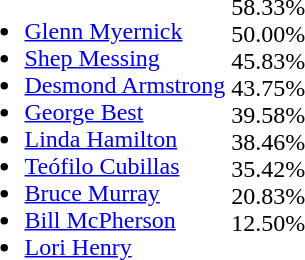<table>
<tr>
<td valign="top"><br><ul><li><a href='#'>Glenn Myernick</a></li><li><a href='#'>Shep Messing</a></li><li><a href='#'>Desmond Armstrong</a></li><li><a href='#'>George Best</a></li><li><a href='#'>Linda Hamilton</a></li><li><a href='#'>Teófilo Cubillas</a></li><li><a href='#'>Bruce Murray</a></li><li><a href='#'>Bill McPherson</a></li><li><a href='#'>Lori Henry</a></li></ul></td>
<td valign="top"><br>58.33%<br>
50.00%<br>
45.83%<br>
43.75%<br>
39.58%<br>
38.46%<br>
35.42%<br>
20.83%<br>
12.50%<br></td>
</tr>
</table>
